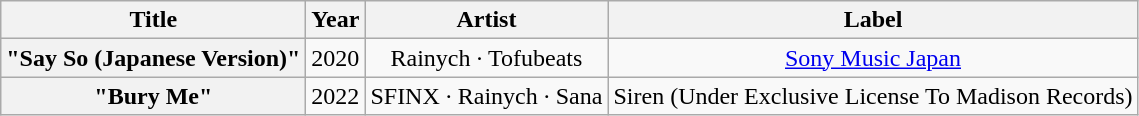<table class="wikitable plainrowheaders" style="text-align:center">
<tr>
<th scope="col">Title</th>
<th scope="col">Year</th>
<th scope="col">Artist</th>
<th scope="col">Label</th>
</tr>
<tr>
<th scope=row>"Say So (Japanese Version)" </th>
<td align=center>2020</td>
<td align=center>Rainych · Tofubeats</td>
<td><a href='#'>Sony Music Japan</a></td>
</tr>
<tr>
<th scope=row>"Bury Me" </th>
<td align=center>2022</td>
<td align=center>SFINX · Rainych · Sana</td>
<td>Siren (Under Exclusive License To Madison Records)</td>
</tr>
</table>
